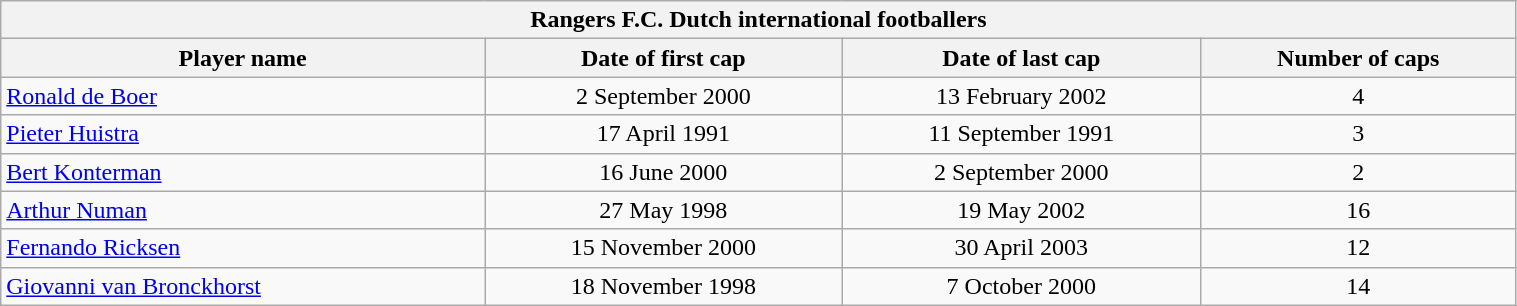<table class="wikitable plainrowheaders" style="width: 80%;">
<tr>
<th colspan=5>Rangers F.C. Dutch international footballers </th>
</tr>
<tr>
<th scope="col">Player name</th>
<th scope="col">Date of first cap</th>
<th scope="col">Date of last cap</th>
<th scope="col">Number of caps</th>
</tr>
<tr>
<td><a href='#'>Ronald de Boer</a></td>
<td align="center">2 September 2000</td>
<td align="center">13 February 2002</td>
<td align="center">4</td>
</tr>
<tr>
<td><a href='#'>Pieter Huistra</a></td>
<td align="center">17 April 1991</td>
<td align="center">11 September 1991</td>
<td align="center">3</td>
</tr>
<tr>
<td><a href='#'>Bert Konterman</a></td>
<td align="center">16 June 2000</td>
<td align="center">2 September 2000</td>
<td align="center">2</td>
</tr>
<tr>
<td><a href='#'>Arthur Numan</a></td>
<td align="center">27 May 1998</td>
<td align="center">19 May 2002</td>
<td align="center">16</td>
</tr>
<tr>
<td><a href='#'>Fernando Ricksen</a></td>
<td align="center">15 November 2000</td>
<td align="center">30 April 2003</td>
<td align="center">12</td>
</tr>
<tr>
<td><a href='#'>Giovanni van Bronckhorst</a></td>
<td align="center">18 November 1998</td>
<td align="center">7 October 2000</td>
<td align="center">14</td>
</tr>
</table>
